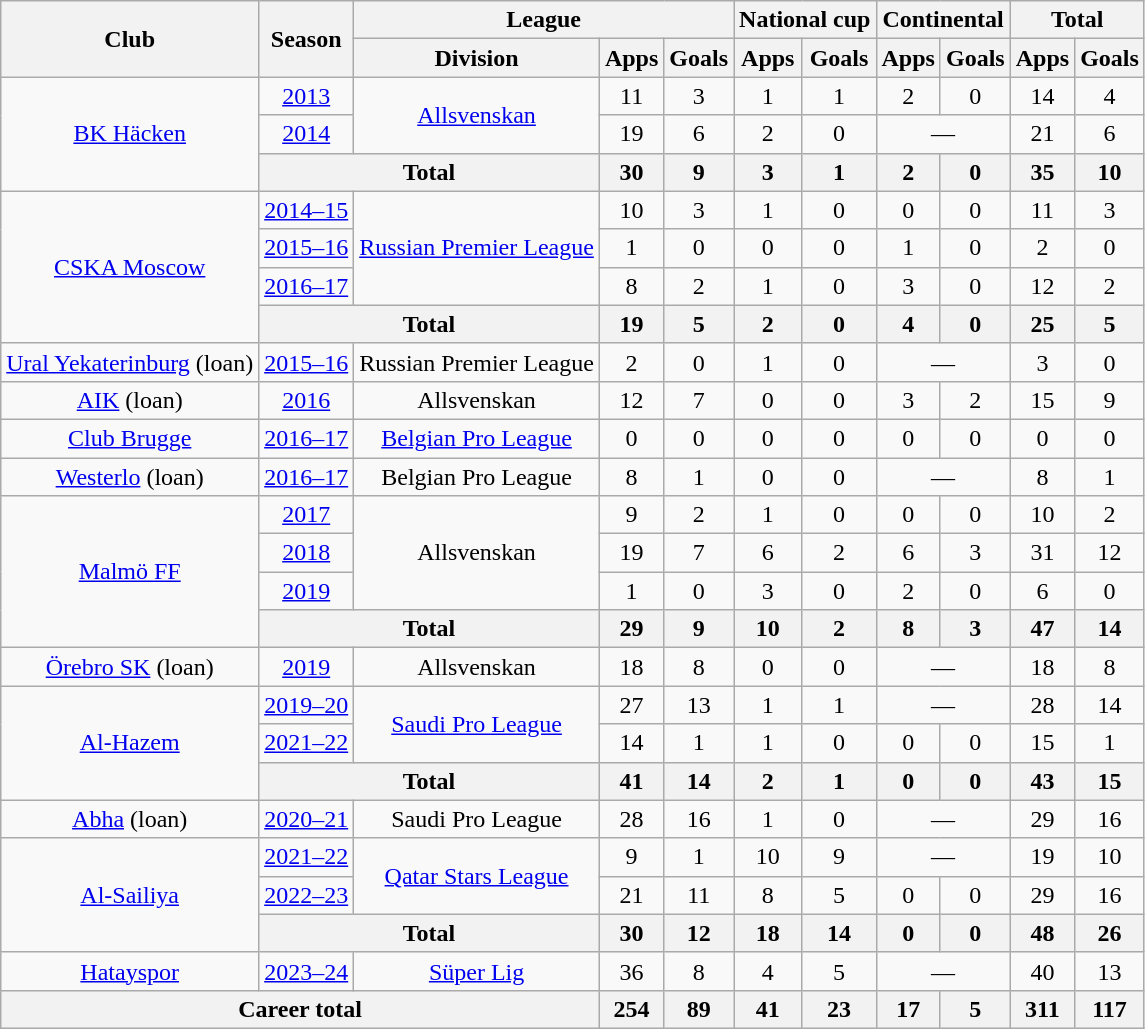<table class="wikitable" style="text-align: center;">
<tr>
<th rowspan="2">Club</th>
<th rowspan="2">Season</th>
<th colspan="3">League</th>
<th colspan="2">National cup</th>
<th colspan="2">Continental</th>
<th colspan="2">Total</th>
</tr>
<tr>
<th>Division</th>
<th>Apps</th>
<th>Goals</th>
<th>Apps</th>
<th>Goals</th>
<th>Apps</th>
<th>Goals</th>
<th>Apps</th>
<th>Goals</th>
</tr>
<tr>
<td rowspan="3"><a href='#'>BK Häcken</a></td>
<td><a href='#'>2013</a></td>
<td rowspan="2"><a href='#'>Allsvenskan</a></td>
<td>11</td>
<td>3</td>
<td>1</td>
<td>1</td>
<td>2</td>
<td>0</td>
<td>14</td>
<td>4</td>
</tr>
<tr>
<td><a href='#'>2014</a></td>
<td>19</td>
<td>6</td>
<td>2</td>
<td>0</td>
<td colspan="2">—</td>
<td>21</td>
<td>6</td>
</tr>
<tr>
<th colspan="2">Total</th>
<th>30</th>
<th>9</th>
<th>3</th>
<th>1</th>
<th>2</th>
<th>0</th>
<th>35</th>
<th>10</th>
</tr>
<tr>
<td rowspan="4"><a href='#'>CSKA Moscow</a></td>
<td><a href='#'>2014–15</a></td>
<td rowspan="3"><a href='#'>Russian Premier League</a></td>
<td>10</td>
<td>3</td>
<td>1</td>
<td>0</td>
<td>0</td>
<td>0</td>
<td>11</td>
<td>3</td>
</tr>
<tr>
<td><a href='#'>2015–16</a></td>
<td>1</td>
<td>0</td>
<td>0</td>
<td>0</td>
<td>1</td>
<td>0</td>
<td>2</td>
<td>0</td>
</tr>
<tr>
<td><a href='#'>2016–17</a></td>
<td>8</td>
<td>2</td>
<td>1</td>
<td>0</td>
<td>3</td>
<td>0</td>
<td>12</td>
<td>2</td>
</tr>
<tr>
<th colspan="2">Total</th>
<th>19</th>
<th>5</th>
<th>2</th>
<th>0</th>
<th>4</th>
<th>0</th>
<th>25</th>
<th>5</th>
</tr>
<tr>
<td><a href='#'>Ural Yekaterinburg</a> (loan)</td>
<td><a href='#'>2015–16</a></td>
<td>Russian Premier League</td>
<td>2</td>
<td>0</td>
<td>1</td>
<td>0</td>
<td colspan="2">—</td>
<td>3</td>
<td>0</td>
</tr>
<tr>
<td><a href='#'>AIK</a> (loan)</td>
<td><a href='#'>2016</a></td>
<td>Allsvenskan</td>
<td>12</td>
<td>7</td>
<td>0</td>
<td>0</td>
<td>3</td>
<td>2</td>
<td>15</td>
<td>9</td>
</tr>
<tr>
<td><a href='#'>Club Brugge</a></td>
<td><a href='#'>2016–17</a></td>
<td><a href='#'>Belgian Pro League</a></td>
<td>0</td>
<td>0</td>
<td>0</td>
<td>0</td>
<td>0</td>
<td>0</td>
<td>0</td>
<td>0</td>
</tr>
<tr>
<td><a href='#'>Westerlo</a> (loan)</td>
<td><a href='#'>2016–17</a></td>
<td>Belgian Pro League</td>
<td>8</td>
<td>1</td>
<td>0</td>
<td>0</td>
<td colspan="2">—</td>
<td>8</td>
<td>1</td>
</tr>
<tr>
<td rowspan="4"><a href='#'>Malmö FF</a></td>
<td><a href='#'>2017</a></td>
<td rowspan="3">Allsvenskan</td>
<td>9</td>
<td>2</td>
<td>1</td>
<td>0</td>
<td>0</td>
<td>0</td>
<td>10</td>
<td>2</td>
</tr>
<tr>
<td><a href='#'>2018</a></td>
<td>19</td>
<td>7</td>
<td>6</td>
<td>2</td>
<td>6</td>
<td>3</td>
<td>31</td>
<td>12</td>
</tr>
<tr>
<td><a href='#'>2019</a></td>
<td>1</td>
<td>0</td>
<td>3</td>
<td>0</td>
<td>2</td>
<td>0</td>
<td>6</td>
<td>0</td>
</tr>
<tr>
<th colspan="2">Total</th>
<th>29</th>
<th>9</th>
<th>10</th>
<th>2</th>
<th>8</th>
<th>3</th>
<th>47</th>
<th>14</th>
</tr>
<tr>
<td><a href='#'>Örebro SK</a> (loan)</td>
<td><a href='#'>2019</a></td>
<td>Allsvenskan</td>
<td>18</td>
<td>8</td>
<td>0</td>
<td>0</td>
<td colspan="2">—</td>
<td>18</td>
<td>8</td>
</tr>
<tr>
<td rowspan="3"><a href='#'>Al-Hazem</a></td>
<td><a href='#'>2019–20</a></td>
<td rowspan="2"><a href='#'>Saudi Pro League</a></td>
<td>27</td>
<td>13</td>
<td>1</td>
<td>1</td>
<td colspan="2">—</td>
<td>28</td>
<td>14</td>
</tr>
<tr>
<td><a href='#'>2021–22</a></td>
<td>14</td>
<td>1</td>
<td>1</td>
<td>0</td>
<td>0</td>
<td>0</td>
<td>15</td>
<td>1</td>
</tr>
<tr>
<th colspan="2">Total</th>
<th>41</th>
<th>14</th>
<th>2</th>
<th>1</th>
<th>0</th>
<th>0</th>
<th>43</th>
<th>15</th>
</tr>
<tr>
<td><a href='#'>Abha</a> (loan)</td>
<td><a href='#'>2020–21</a></td>
<td>Saudi Pro League</td>
<td>28</td>
<td>16</td>
<td>1</td>
<td>0</td>
<td colspan="2">—</td>
<td>29</td>
<td>16</td>
</tr>
<tr>
<td rowspan="3"><a href='#'>Al-Sailiya</a></td>
<td><a href='#'>2021–22</a></td>
<td rowspan="2"><a href='#'>Qatar Stars League</a></td>
<td>9</td>
<td>1</td>
<td>10</td>
<td>9</td>
<td colspan="2">—</td>
<td>19</td>
<td>10</td>
</tr>
<tr>
<td><a href='#'>2022–23</a></td>
<td>21</td>
<td>11</td>
<td>8</td>
<td>5</td>
<td>0</td>
<td>0</td>
<td>29</td>
<td>16</td>
</tr>
<tr>
<th colspan="2">Total</th>
<th>30</th>
<th>12</th>
<th>18</th>
<th>14</th>
<th>0</th>
<th>0</th>
<th>48</th>
<th>26</th>
</tr>
<tr>
<td><a href='#'>Hatayspor</a></td>
<td><a href='#'>2023–24</a></td>
<td><a href='#'>Süper Lig</a></td>
<td>36</td>
<td>8</td>
<td>4</td>
<td>5</td>
<td colspan="2">—</td>
<td>40</td>
<td>13</td>
</tr>
<tr>
<th colspan="3">Career total</th>
<th>254</th>
<th>89</th>
<th>41</th>
<th>23</th>
<th>17</th>
<th>5</th>
<th>311</th>
<th>117</th>
</tr>
</table>
